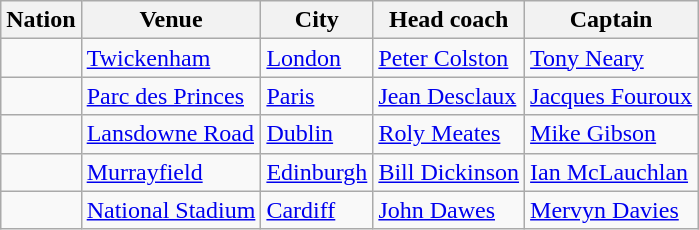<table class="wikitable">
<tr>
<th>Nation</th>
<th>Venue</th>
<th>City</th>
<th>Head coach</th>
<th>Captain</th>
</tr>
<tr>
<td></td>
<td><a href='#'>Twickenham</a></td>
<td><a href='#'>London</a></td>
<td><a href='#'>Peter Colston</a></td>
<td><a href='#'>Tony Neary</a></td>
</tr>
<tr>
<td></td>
<td><a href='#'>Parc des Princes</a></td>
<td><a href='#'>Paris</a></td>
<td><a href='#'>Jean Desclaux</a></td>
<td><a href='#'>Jacques Fouroux</a></td>
</tr>
<tr>
<td></td>
<td><a href='#'>Lansdowne Road</a></td>
<td><a href='#'>Dublin</a></td>
<td><a href='#'>Roly Meates</a></td>
<td><a href='#'>Mike Gibson</a></td>
</tr>
<tr>
<td></td>
<td><a href='#'>Murrayfield</a></td>
<td><a href='#'>Edinburgh</a></td>
<td><a href='#'>Bill Dickinson</a></td>
<td><a href='#'>Ian McLauchlan</a></td>
</tr>
<tr>
<td></td>
<td><a href='#'>National Stadium</a></td>
<td><a href='#'>Cardiff</a></td>
<td><a href='#'>John Dawes</a></td>
<td><a href='#'>Mervyn Davies</a></td>
</tr>
</table>
